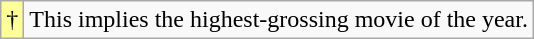<table class="wikitable">
<tr>
<td style="background-color:#FFFF99">†</td>
<td>This implies the highest-grossing movie of the year.</td>
</tr>
</table>
